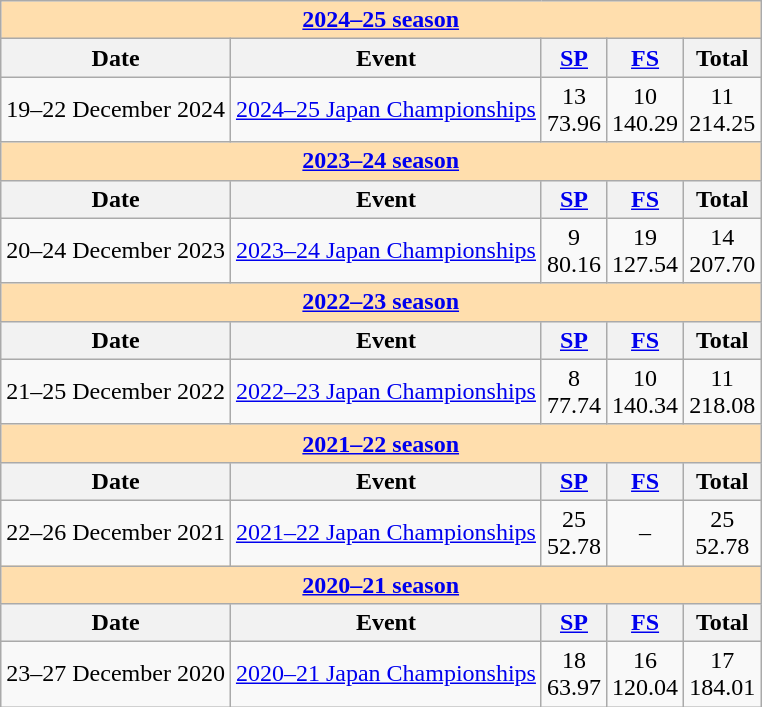<table class="wikitable">
<tr>
<th colspan="5" style="background-color: #ffdead; " align="center"><a href='#'>2024–25 season</a></th>
</tr>
<tr>
<th>Date</th>
<th>Event</th>
<th><a href='#'>SP</a></th>
<th><a href='#'>FS</a></th>
<th>Total</th>
</tr>
<tr>
<td>19–22 December 2024</td>
<td><a href='#'>2024–25 Japan Championships</a></td>
<td align=center>13 <br> 73.96</td>
<td align=center>10 <br> 140.29</td>
<td align=center>11 <br> 214.25</td>
</tr>
<tr>
<th style="background-color: #ffdead; " colspan=5 align=center><a href='#'>2023–24 season</a></th>
</tr>
<tr>
<th>Date</th>
<th>Event</th>
<th><a href='#'>SP</a></th>
<th><a href='#'>FS</a></th>
<th>Total</th>
</tr>
<tr>
<td>20–24 December 2023</td>
<td><a href='#'>2023–24 Japan Championships</a></td>
<td align=center>9 <br> 80.16</td>
<td align=center>19 <br> 127.54</td>
<td align=center>14 <br> 207.70</td>
</tr>
<tr>
<th style="background-color: #ffdead; " colspan=5 align=center><a href='#'>2022–23 season</a></th>
</tr>
<tr>
<th>Date</th>
<th>Event</th>
<th><a href='#'>SP</a></th>
<th><a href='#'>FS</a></th>
<th>Total</th>
</tr>
<tr>
<td>21–25 December 2022</td>
<td><a href='#'>2022–23 Japan Championships</a></td>
<td align=center>8 <br> 77.74</td>
<td align=center>10 <br> 140.34</td>
<td align=center>11 <br> 218.08</td>
</tr>
<tr>
<th style="background-color: #ffdead; " colspan=5 align=center><a href='#'>2021–22 season</a></th>
</tr>
<tr>
<th>Date</th>
<th>Event</th>
<th><a href='#'>SP</a></th>
<th><a href='#'>FS</a></th>
<th>Total</th>
</tr>
<tr>
<td>22–26 December 2021</td>
<td><a href='#'>2021–22 Japan Championships</a></td>
<td align=center>25 <br> 52.78</td>
<td align=center>–</td>
<td align=center>25 <br> 52.78</td>
</tr>
<tr>
<th style="background-color: #ffdead; " colspan=5 align=center><a href='#'>2020–21 season</a></th>
</tr>
<tr>
<th>Date</th>
<th>Event</th>
<th><a href='#'>SP</a></th>
<th><a href='#'>FS</a></th>
<th>Total</th>
</tr>
<tr>
<td>23–27 December 2020</td>
<td><a href='#'>2020–21 Japan Championships</a></td>
<td align=center>18 <br> 63.97</td>
<td align=center>16 <br> 120.04</td>
<td align=center>17 <br> 184.01</td>
</tr>
</table>
